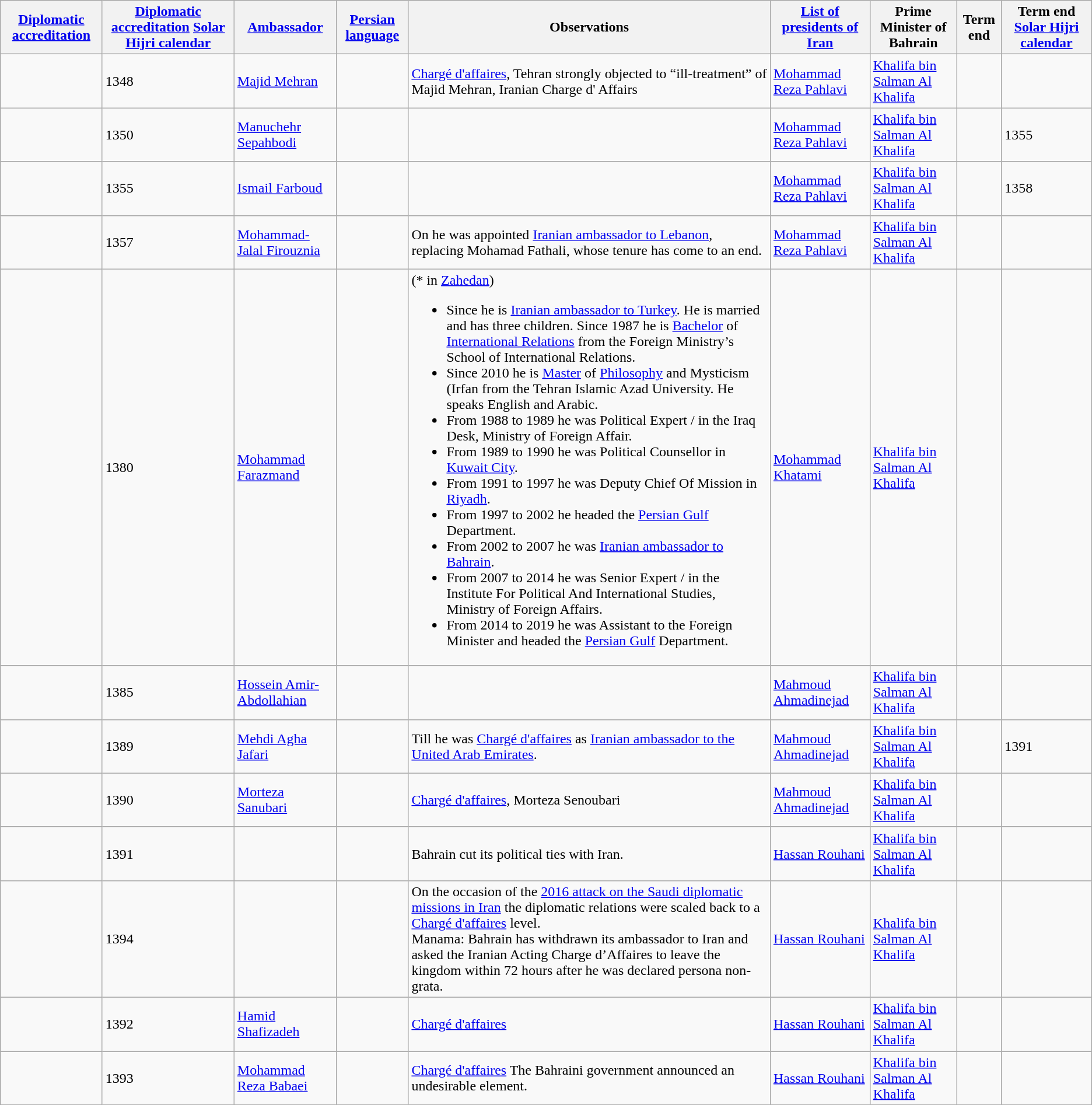<table class="wikitable sortable">
<tr>
<th><a href='#'>Diplomatic accreditation</a></th>
<th><a href='#'>Diplomatic accreditation</a> <a href='#'>Solar Hijri calendar</a></th>
<th><a href='#'>Ambassador</a></th>
<th><a href='#'>Persian language</a></th>
<th>Observations</th>
<th><a href='#'>List of presidents of Iran</a></th>
<th>Prime Minister of Bahrain</th>
<th>Term end</th>
<th>Term end <a href='#'>Solar Hijri calendar</a></th>
</tr>
<tr>
<td></td>
<td>1348</td>
<td><a href='#'>Majid Mehran</a></td>
<td></td>
<td><a href='#'>Chargé d'affaires</a>, Tehran strongly objected to “ill-treatment” of Majid Mehran, Iranian Charge d' Affairs</td>
<td><a href='#'>Mohammad Reza Pahlavi</a></td>
<td><a href='#'>Khalifa bin Salman Al Khalifa</a></td>
<td></td>
<td></td>
</tr>
<tr>
<td></td>
<td>1350</td>
<td><a href='#'>Manuchehr Sepahbodi</a></td>
<td></td>
<td></td>
<td><a href='#'>Mohammad Reza Pahlavi</a></td>
<td><a href='#'>Khalifa bin Salman Al Khalifa</a></td>
<td></td>
<td>1355</td>
</tr>
<tr>
<td></td>
<td>1355</td>
<td><a href='#'>Ismail Farboud</a></td>
<td></td>
<td></td>
<td><a href='#'>Mohammad Reza Pahlavi</a></td>
<td><a href='#'>Khalifa bin Salman Al Khalifa</a></td>
<td></td>
<td>1358</td>
</tr>
<tr>
<td></td>
<td>1357</td>
<td><a href='#'>Mohammad- Jalal Firouznia</a></td>
<td></td>
<td>On  he was appointed <a href='#'>Iranian ambassador to Lebanon</a>, replacing Mohamad Fathali, whose tenure has come to an end.</td>
<td><a href='#'>Mohammad Reza Pahlavi</a></td>
<td><a href='#'>Khalifa bin Salman Al Khalifa</a></td>
<td></td>
<td></td>
</tr>
<tr>
<td></td>
<td>1380</td>
<td><a href='#'>Mohammad Farazmand</a></td>
<td></td>
<td>(* in <a href='#'>Zahedan</a>)<br><ul><li>Since  he is <a href='#'>Iranian ambassador to Turkey</a>. He is married and has three children. Since 1987 he is <a href='#'>Bachelor</a> of <a href='#'>International Relations</a> from the Foreign Ministry’s School of International Relations.</li><li>Since 2010 he is <a href='#'>Master</a> of <a href='#'>Philosophy</a> and Mysticism (Irfan from the Tehran Islamic Azad University. He speaks English and Arabic.</li><li>From 1988 to 1989 he was Political Expert / in the Iraq Desk, Ministry of Foreign Affair.</li><li>From 1989 to 1990 he was Political Counsellor in <a href='#'>Kuwait City</a>.</li><li>From 1991 to 1997 he was Deputy Chief Of Mission in <a href='#'>Riyadh</a>.</li><li>From 1997 to 2002 he headed the <a href='#'>Persian Gulf</a> Department.</li><li>From 2002 to 2007 he was <a href='#'>Iranian ambassador to Bahrain</a>.</li><li>From 2007 to 2014 he was Senior Expert / in the Institute For Political And International Studies, Ministry of Foreign Affairs.</li><li>From 2014 to 2019 he was Assistant to the Foreign Minister and headed the <a href='#'>Persian Gulf</a> Department.</li></ul></td>
<td><a href='#'>Mohammad Khatami</a></td>
<td><a href='#'>Khalifa bin Salman Al Khalifa</a></td>
<td></td>
<td></td>
</tr>
<tr>
<td></td>
<td>1385</td>
<td><a href='#'>Hossein Amir-Abdollahian</a></td>
<td></td>
<td></td>
<td><a href='#'>Mahmoud Ahmadinejad</a></td>
<td><a href='#'>Khalifa bin Salman Al Khalifa</a></td>
<td></td>
<td></td>
</tr>
<tr>
<td></td>
<td>1389</td>
<td><a href='#'>Mehdi Agha Jafari</a></td>
<td></td>
<td>Till  he was <a href='#'>Chargé d'affaires</a> as <a href='#'>Iranian ambassador to the United Arab Emirates</a>.</td>
<td><a href='#'>Mahmoud Ahmadinejad</a></td>
<td><a href='#'>Khalifa bin Salman Al Khalifa</a></td>
<td></td>
<td>1391</td>
</tr>
<tr>
<td></td>
<td>1390</td>
<td><a href='#'>Morteza Sanubari</a></td>
<td></td>
<td><a href='#'>Chargé d'affaires</a>,  Morteza Senoubari</td>
<td><a href='#'>Mahmoud Ahmadinejad</a></td>
<td><a href='#'>Khalifa bin Salman Al Khalifa</a></td>
<td></td>
<td></td>
</tr>
<tr>
<td></td>
<td>1391</td>
<td></td>
<td></td>
<td>Bahrain cut its political ties with Iran.</td>
<td><a href='#'>Hassan Rouhani</a></td>
<td><a href='#'>Khalifa bin Salman Al Khalifa</a></td>
<td></td>
<td></td>
</tr>
<tr>
<td></td>
<td>1394</td>
<td></td>
<td></td>
<td>On the occasion of the <a href='#'>2016 attack on the Saudi diplomatic missions in Iran</a> the diplomatic relations were scaled back to a <a href='#'>Chargé d'affaires</a> level.<br>Manama: Bahrain has withdrawn its ambassador to Iran and asked the Iranian Acting Charge d’Affaires to leave the kingdom within 72 hours after he was declared persona non-grata.</td>
<td><a href='#'>Hassan Rouhani</a></td>
<td><a href='#'>Khalifa bin Salman Al Khalifa</a></td>
<td></td>
<td></td>
</tr>
<tr>
<td></td>
<td>1392</td>
<td><a href='#'>Hamid Shafizadeh</a></td>
<td></td>
<td><a href='#'>Chargé d'affaires</a></td>
<td><a href='#'>Hassan Rouhani</a></td>
<td><a href='#'>Khalifa bin Salman Al Khalifa</a></td>
<td></td>
<td></td>
</tr>
<tr>
<td></td>
<td>1393</td>
<td><a href='#'>Mohammad Reza Babaei</a></td>
<td></td>
<td><a href='#'>Chargé d'affaires</a> The Bahraini government announced an undesirable element. </td>
<td><a href='#'>Hassan Rouhani</a></td>
<td><a href='#'>Khalifa bin Salman Al Khalifa</a></td>
<td></td>
<td></td>
</tr>
</table>
